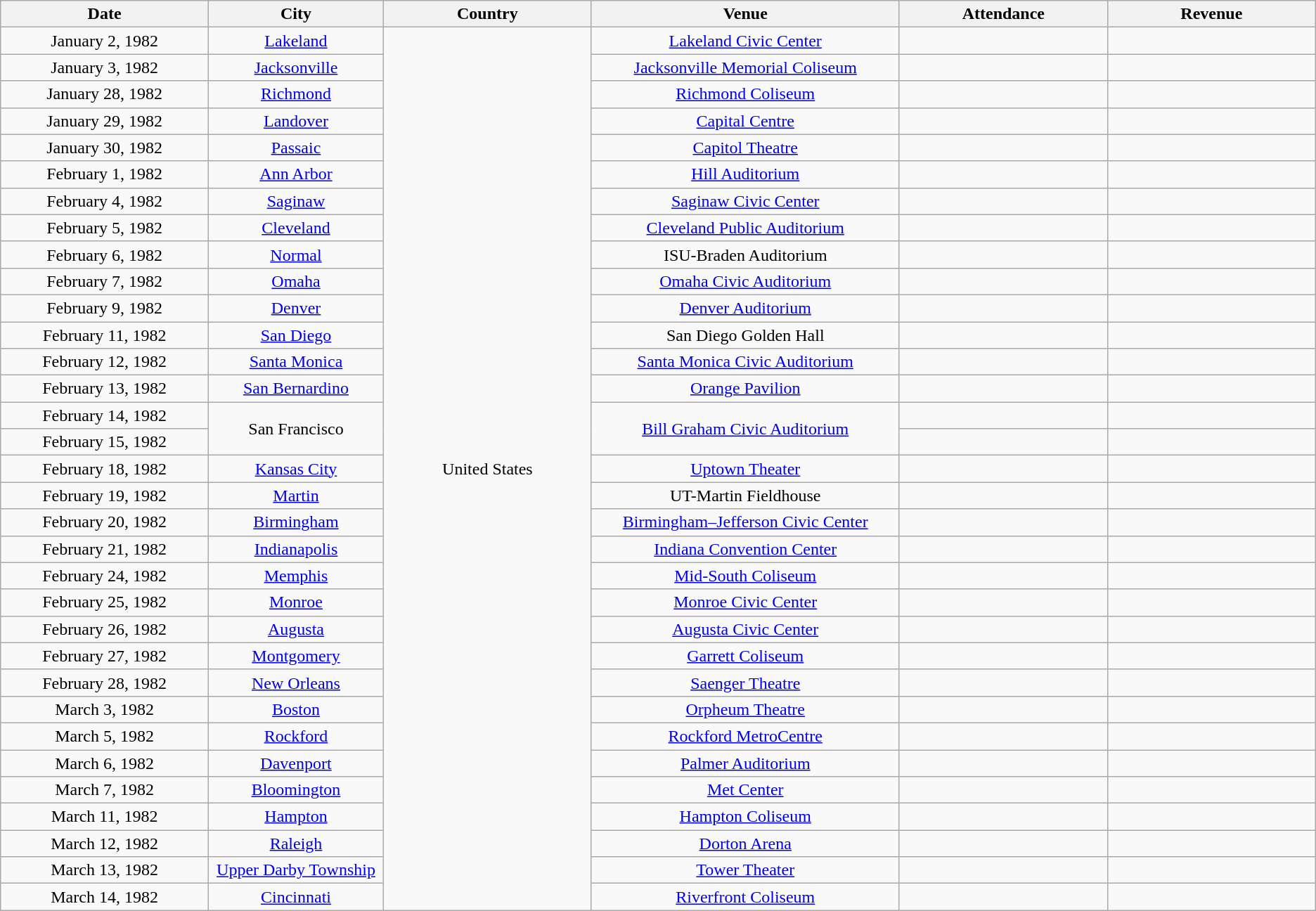<table class="wikitable" style="text-align:center;">
<tr>
<th scope="col" style="width:12em;">Date</th>
<th scope="col" style="width:10em;">City</th>
<th scope="col" style="width:12em;">Country</th>
<th scope="col" style="width:18em;">Venue</th>
<th scope="col" style="width:12em;">Attendance</th>
<th scope="col" style="width:12em;">Revenue</th>
</tr>
<tr>
<td>January 2, 1982</td>
<td><a href='#'>Lakeland</a></td>
<td rowspan="33">United States</td>
<td><a href='#'>Lakeland Civic Center</a></td>
<td></td>
<td></td>
</tr>
<tr>
<td>January 3, 1982</td>
<td><a href='#'>Jacksonville</a></td>
<td><a href='#'>Jacksonville Memorial Coliseum</a></td>
<td></td>
<td></td>
</tr>
<tr>
<td>January 28, 1982</td>
<td><a href='#'>Richmond</a></td>
<td><a href='#'>Richmond Coliseum</a></td>
<td></td>
<td></td>
</tr>
<tr>
<td>January 29, 1982</td>
<td><a href='#'>Landover</a></td>
<td><a href='#'>Capital Centre</a></td>
<td></td>
<td></td>
</tr>
<tr>
<td>January 30, 1982</td>
<td><a href='#'>Passaic</a></td>
<td><a href='#'>Capitol Theatre</a></td>
<td></td>
<td></td>
</tr>
<tr>
<td>February 1, 1982</td>
<td><a href='#'>Ann Arbor</a></td>
<td><a href='#'>Hill Auditorium</a></td>
<td></td>
<td></td>
</tr>
<tr>
<td>February 4, 1982</td>
<td><a href='#'>Saginaw</a></td>
<td><a href='#'>Saginaw Civic Center</a></td>
<td></td>
<td></td>
</tr>
<tr>
<td>February 5, 1982</td>
<td><a href='#'>Cleveland</a></td>
<td><a href='#'>Cleveland Public Auditorium</a></td>
<td></td>
<td></td>
</tr>
<tr>
<td>February 6, 1982</td>
<td><a href='#'>Normal</a></td>
<td>ISU-Braden Auditorium</td>
<td></td>
<td></td>
</tr>
<tr>
<td>February 7, 1982</td>
<td><a href='#'>Omaha</a></td>
<td><a href='#'>Omaha Civic Auditorium</a></td>
<td></td>
<td></td>
</tr>
<tr>
<td>February 9, 1982</td>
<td><a href='#'>Denver</a></td>
<td><a href='#'>Denver Auditorium</a></td>
<td></td>
<td></td>
</tr>
<tr>
<td>February 11, 1982</td>
<td><a href='#'>San Diego</a></td>
<td>San Diego Golden Hall</td>
<td></td>
<td></td>
</tr>
<tr>
<td>February 12, 1982</td>
<td><a href='#'>Santa Monica</a></td>
<td><a href='#'>Santa Monica Civic Auditorium</a></td>
<td></td>
<td></td>
</tr>
<tr>
<td>February 13, 1982</td>
<td><a href='#'>San Bernardino</a></td>
<td><a href='#'>Orange Pavilion</a></td>
<td></td>
<td></td>
</tr>
<tr>
<td>February 14, 1982</td>
<td rowspan="2">San Francisco</td>
<td rowspan="2"><a href='#'>Bill Graham Civic Auditorium</a></td>
<td></td>
<td></td>
</tr>
<tr>
<td>February 15, 1982</td>
<td></td>
<td></td>
</tr>
<tr>
<td>February 18, 1982</td>
<td><a href='#'>Kansas City</a></td>
<td><a href='#'>Uptown Theater</a></td>
<td></td>
<td></td>
</tr>
<tr>
<td>February 19, 1982</td>
<td><a href='#'>Martin</a></td>
<td>UT-Martin Fieldhouse</td>
<td></td>
<td></td>
</tr>
<tr>
<td>February 20, 1982</td>
<td><a href='#'>Birmingham</a></td>
<td><a href='#'>Birmingham–Jefferson Civic Center</a></td>
<td></td>
<td></td>
</tr>
<tr>
<td>February 21, 1982</td>
<td><a href='#'>Indianapolis</a></td>
<td><a href='#'>Indiana Convention Center</a></td>
<td></td>
<td></td>
</tr>
<tr>
<td>February 24, 1982</td>
<td><a href='#'>Memphis</a></td>
<td><a href='#'>Mid-South Coliseum</a></td>
<td></td>
<td></td>
</tr>
<tr>
<td>February 25, 1982</td>
<td><a href='#'>Monroe</a></td>
<td><a href='#'>Monroe Civic Center</a></td>
<td></td>
<td></td>
</tr>
<tr>
<td>February 26, 1982</td>
<td><a href='#'>Augusta</a></td>
<td><a href='#'>Augusta Civic Center</a></td>
<td></td>
<td></td>
</tr>
<tr>
<td>February 27, 1982</td>
<td><a href='#'>Montgomery</a></td>
<td><a href='#'>Garrett Coliseum</a></td>
<td></td>
<td></td>
</tr>
<tr>
<td>February 28, 1982</td>
<td><a href='#'>New Orleans</a></td>
<td><a href='#'>Saenger Theatre</a></td>
<td></td>
<td></td>
</tr>
<tr>
<td>March 3, 1982</td>
<td><a href='#'>Boston</a></td>
<td><a href='#'>Orpheum Theatre</a></td>
<td></td>
<td></td>
</tr>
<tr>
<td>March 5, 1982</td>
<td><a href='#'>Rockford</a></td>
<td><a href='#'>Rockford MetroCentre</a></td>
<td></td>
<td></td>
</tr>
<tr>
<td>March 6, 1982</td>
<td><a href='#'>Davenport</a></td>
<td><a href='#'>Palmer Auditorium</a></td>
<td></td>
<td></td>
</tr>
<tr>
<td>March 7, 1982</td>
<td><a href='#'>Bloomington</a></td>
<td><a href='#'>Met Center</a></td>
<td></td>
<td></td>
</tr>
<tr>
<td>March 11, 1982</td>
<td><a href='#'>Hampton</a></td>
<td><a href='#'>Hampton Coliseum</a></td>
<td></td>
<td></td>
</tr>
<tr>
<td>March 12, 1982</td>
<td><a href='#'>Raleigh</a></td>
<td><a href='#'>Dorton Arena</a></td>
<td></td>
<td></td>
</tr>
<tr>
<td>March 13, 1982</td>
<td><a href='#'>Upper Darby Township</a></td>
<td><a href='#'>Tower Theater</a></td>
<td></td>
<td></td>
</tr>
<tr>
<td>March 14, 1982</td>
<td><a href='#'>Cincinnati</a></td>
<td><a href='#'>Riverfront Coliseum</a></td>
<td></td>
<td></td>
</tr>
</table>
